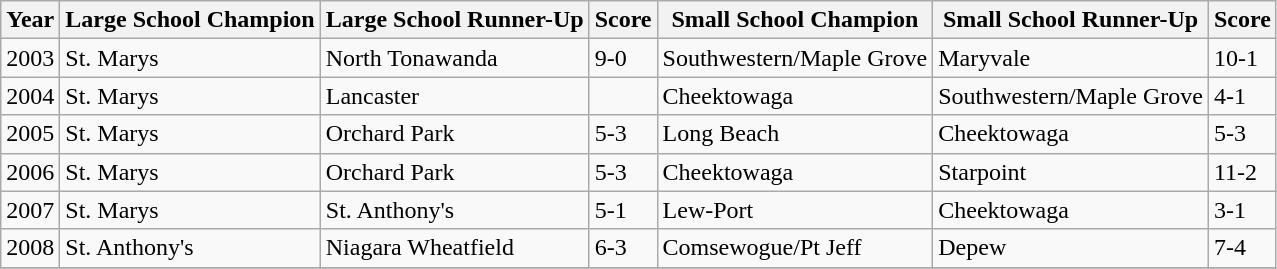<table class="wikitable">
<tr>
<th>Year</th>
<th>Large School Champion</th>
<th>Large School Runner-Up</th>
<th>Score</th>
<th>Small School Champion</th>
<th>Small School Runner-Up</th>
<th>Score</th>
</tr>
<tr>
<td>2003</td>
<td>St. Marys</td>
<td>North Tonawanda</td>
<td>9-0</td>
<td>Southwestern/Maple Grove</td>
<td>Maryvale</td>
<td>10-1</td>
</tr>
<tr>
<td>2004</td>
<td>St. Marys</td>
<td>Lancaster</td>
<td></td>
<td>Cheektowaga</td>
<td>Southwestern/Maple Grove</td>
<td>4-1</td>
</tr>
<tr>
<td>2005</td>
<td>St. Marys</td>
<td>Orchard Park</td>
<td>5-3</td>
<td>Long Beach</td>
<td>Cheektowaga</td>
<td>5-3</td>
</tr>
<tr>
<td>2006</td>
<td>St. Marys</td>
<td>Orchard Park</td>
<td>5-3</td>
<td>Cheektowaga</td>
<td>Starpoint</td>
<td>11-2</td>
</tr>
<tr>
<td>2007</td>
<td>St. Marys</td>
<td>St. Anthony's</td>
<td>5-1</td>
<td>Lew-Port</td>
<td>Cheektowaga</td>
<td>3-1</td>
</tr>
<tr>
<td>2008</td>
<td>St. Anthony's</td>
<td>Niagara Wheatfield</td>
<td>6-3</td>
<td>Comsewogue/Pt Jeff</td>
<td>Depew</td>
<td>7-4</td>
</tr>
<tr 2011 || || || || Long Beach || Arlington || 9-1>
</tr>
</table>
